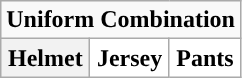<table class="wikitable">
<tr>
<td align="center" Colspan="3"><strong>Uniform Combination</strong></td>
</tr>
<tr align="center">
<th>Helmet</th>
<th style="background:#FFFFFF;">Jersey</th>
<th style="background:#FFFFFF;">Pants</th>
</tr>
</table>
